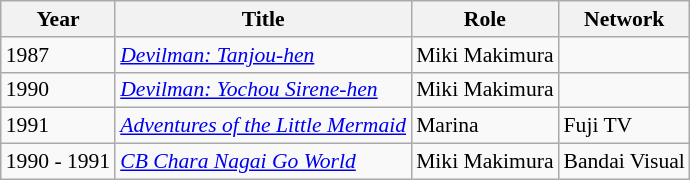<table class="wikitable" style="font-size: 90%;">
<tr>
<th>Year</th>
<th>Title</th>
<th>Role</th>
<th>Network</th>
</tr>
<tr>
<td>1987</td>
<td><em><a href='#'>Devilman: Tanjou-hen</a></em></td>
<td>Miki Makimura</td>
<td></td>
</tr>
<tr>
<td>1990</td>
<td><em><a href='#'>Devilman: Yochou Sirene-hen</a></em></td>
<td>Miki Makimura</td>
<td></td>
</tr>
<tr>
<td>1991</td>
<td><em><a href='#'>Adventures of the Little Mermaid</a></em></td>
<td>Marina</td>
<td>Fuji TV</td>
</tr>
<tr>
<td>1990 - 1991</td>
<td><em><a href='#'>CB Chara Nagai Go World</a></em></td>
<td>Miki Makimura</td>
<td>Bandai Visual</td>
</tr>
</table>
